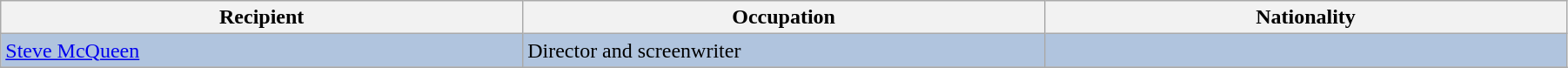<table class="wikitable" width="95%" cellpadding="5">
<tr>
<th width="25%">Recipient</th>
<th width="25%">Occupation</th>
<th width="25%">Nationality</th>
</tr>
<tr style="background:#B0C4DE;">
<td><a href='#'>Steve McQueen</a></td>
<td>Director and screenwriter</td>
<td></td>
</tr>
<tr>
</tr>
</table>
